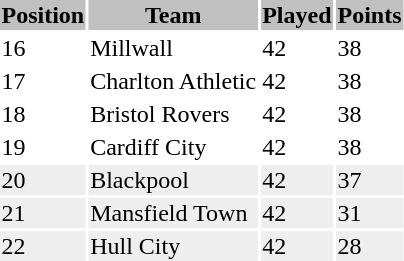<table class="toccolours">
<tr>
<th bgcolor=silver>Position</th>
<th bgcolor=silver>Team</th>
<th bgcolor=silver>Played</th>
<th bgcolor=silver>Points</th>
</tr>
<tr>
<td>16</td>
<td>Millwall</td>
<td>42</td>
<td>38</td>
</tr>
<tr>
<td>17</td>
<td>Charlton Athletic</td>
<td>42</td>
<td>38</td>
</tr>
<tr>
<td>18</td>
<td>Bristol Rovers</td>
<td>42</td>
<td>38</td>
</tr>
<tr>
<td>19</td>
<td>Cardiff City</td>
<td>42</td>
<td>38</td>
</tr>
<tr bgcolor=#eeeeee>
<td>20</td>
<td>Blackpool</td>
<td>42</td>
<td>37</td>
</tr>
<tr bgcolor=#eeeeee>
<td>21</td>
<td>Mansfield Town</td>
<td>42</td>
<td>31</td>
</tr>
<tr bgcolor=#eeeeee>
<td>22</td>
<td>Hull City</td>
<td>42</td>
<td>28</td>
</tr>
</table>
